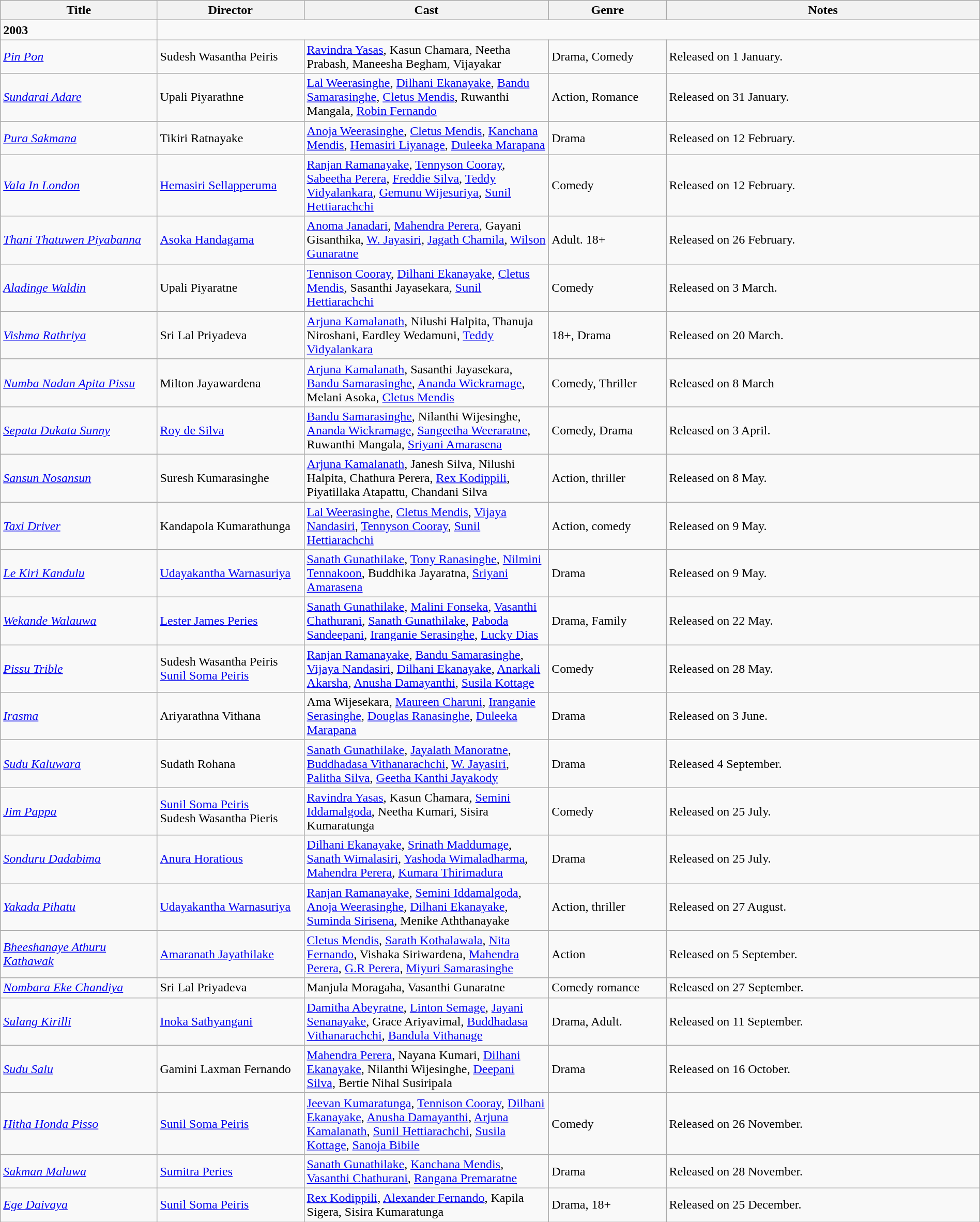<table class="wikitable" style="width:100%;">
<tr>
<th style="width:16%;">Title</th>
<th style="width:15%;">Director</th>
<th style="width:25%;">Cast</th>
<th style="width:12%;">Genre</th>
<th style="width:32%;">Notes</th>
</tr>
<tr>
<td><strong>2003</strong></td>
</tr>
<tr>
<td><em><a href='#'>Pin Pon</a></em></td>
<td>Sudesh Wasantha Peiris</td>
<td><a href='#'>Ravindra Yasas</a>, Kasun Chamara, Neetha Prabash, Maneesha Begham, Vijayakar</td>
<td>Drama, Comedy</td>
<td>Released on 1 January.</td>
</tr>
<tr>
<td><em><a href='#'>Sundarai Adare</a></em></td>
<td>Upali Piyarathne</td>
<td><a href='#'>Lal Weerasinghe</a>, <a href='#'>Dilhani Ekanayake</a>, <a href='#'>Bandu Samarasinghe</a>, <a href='#'>Cletus Mendis</a>, Ruwanthi Mangala, <a href='#'>Robin Fernando</a></td>
<td>Action, Romance</td>
<td>Released on 31 January.</td>
</tr>
<tr>
<td><em><a href='#'>Pura Sakmana</a></em></td>
<td>Tikiri Ratnayake</td>
<td><a href='#'>Anoja Weerasinghe</a>, <a href='#'>Cletus Mendis</a>, <a href='#'>Kanchana Mendis</a>, <a href='#'>Hemasiri Liyanage</a>, <a href='#'>Duleeka Marapana</a></td>
<td>Drama</td>
<td>Released on 12 February.</td>
</tr>
<tr>
<td><em><a href='#'>Vala In London</a></em></td>
<td><a href='#'>Hemasiri Sellapperuma</a></td>
<td><a href='#'>Ranjan Ramanayake</a>, <a href='#'>Tennyson Cooray</a>, <a href='#'>Sabeetha Perera</a>, <a href='#'>Freddie Silva</a>, <a href='#'>Teddy Vidyalankara</a>, <a href='#'>Gemunu Wijesuriya</a>, <a href='#'>Sunil Hettiarachchi</a></td>
<td>Comedy</td>
<td>Released on 12 February.</td>
</tr>
<tr>
<td><em><a href='#'>Thani Thatuwen Piyabanna</a></em></td>
<td><a href='#'>Asoka Handagama</a></td>
<td><a href='#'>Anoma Janadari</a>, <a href='#'>Mahendra Perera</a>, Gayani Gisanthika, <a href='#'>W. Jayasiri</a>, <a href='#'>Jagath Chamila</a>, <a href='#'>Wilson Gunaratne</a></td>
<td>Adult. 18+</td>
<td>Released on 26 February.</td>
</tr>
<tr>
<td><em><a href='#'>Aladinge Waldin</a></em></td>
<td>Upali Piyaratne</td>
<td><a href='#'>Tennison Cooray</a>, <a href='#'>Dilhani Ekanayake</a>, <a href='#'>Cletus Mendis</a>, Sasanthi Jayasekara, <a href='#'>Sunil Hettiarachchi</a></td>
<td>Comedy</td>
<td>Released on 3 March.</td>
</tr>
<tr>
<td><em><a href='#'>Vishma Rathriya</a></em></td>
<td>Sri Lal Priyadeva</td>
<td><a href='#'>Arjuna Kamalanath</a>, Nilushi Halpita, Thanuja Niroshani, Eardley Wedamuni, <a href='#'>Teddy Vidyalankara</a></td>
<td>18+, Drama</td>
<td>Released on 20 March.</td>
</tr>
<tr>
<td><em><a href='#'>Numba Nadan Apita Pissu</a></em></td>
<td>Milton Jayawardena</td>
<td><a href='#'>Arjuna Kamalanath</a>, Sasanthi Jayasekara, <a href='#'>Bandu Samarasinghe</a>, <a href='#'>Ananda Wickramage</a>, Melani Asoka, <a href='#'>Cletus Mendis</a></td>
<td>Comedy, Thriller</td>
<td>Released on 8 March</td>
</tr>
<tr>
<td><em><a href='#'>Sepata Dukata Sunny</a></em></td>
<td><a href='#'>Roy de Silva</a></td>
<td><a href='#'>Bandu Samarasinghe</a>, Nilanthi Wijesinghe, <a href='#'>Ananda Wickramage</a>, <a href='#'>Sangeetha Weeraratne</a>, Ruwanthi Mangala, <a href='#'>Sriyani Amarasena</a></td>
<td>Comedy, Drama</td>
<td>Released on 3 April.</td>
</tr>
<tr>
<td><em><a href='#'>Sansun Nosansun</a></em></td>
<td>Suresh Kumarasinghe</td>
<td><a href='#'>Arjuna Kamalanath</a>, Janesh Silva, Nilushi Halpita, Chathura Perera, <a href='#'>Rex Kodippili</a>, Piyatillaka Atapattu, Chandani Silva</td>
<td>Action, thriller</td>
<td>Released on 8 May.</td>
</tr>
<tr>
<td><em><a href='#'>Taxi Driver</a></em></td>
<td>Kandapola Kumarathunga</td>
<td><a href='#'>Lal Weerasinghe</a>, <a href='#'>Cletus Mendis</a>, <a href='#'>Vijaya Nandasiri</a>, <a href='#'>Tennyson Cooray</a>, <a href='#'>Sunil Hettiarachchi</a></td>
<td>Action, comedy</td>
<td>Released on 9 May.</td>
</tr>
<tr>
<td><em><a href='#'>Le Kiri Kandulu</a></em></td>
<td><a href='#'>Udayakantha Warnasuriya</a></td>
<td><a href='#'>Sanath Gunathilake</a>, <a href='#'>Tony Ranasinghe</a>, <a href='#'>Nilmini Tennakoon</a>, Buddhika Jayaratna, <a href='#'>Sriyani Amarasena</a></td>
<td>Drama</td>
<td>Released on 9 May.</td>
</tr>
<tr>
<td><em><a href='#'>Wekande Walauwa</a></em></td>
<td><a href='#'>Lester James Peries</a></td>
<td><a href='#'>Sanath Gunathilake</a>, <a href='#'>Malini Fonseka</a>, <a href='#'>Vasanthi Chathurani</a>, <a href='#'>Sanath Gunathilake</a>, <a href='#'>Paboda Sandeepani</a>, <a href='#'>Iranganie Serasinghe</a>, <a href='#'>Lucky Dias</a></td>
<td>Drama, Family</td>
<td>Released on 22 May.</td>
</tr>
<tr>
<td><em><a href='#'>Pissu Trible</a></em></td>
<td>Sudesh Wasantha Peiris<br><a href='#'>Sunil Soma Peiris</a></td>
<td><a href='#'>Ranjan Ramanayake</a>, <a href='#'>Bandu Samarasinghe</a>, <a href='#'>Vijaya Nandasiri</a>, <a href='#'>Dilhani Ekanayake</a>, <a href='#'>Anarkali Akarsha</a>, <a href='#'>Anusha Damayanthi</a>, <a href='#'>Susila Kottage</a></td>
<td>Comedy</td>
<td>Released on 28 May.</td>
</tr>
<tr>
<td><em><a href='#'>Irasma</a></em></td>
<td>Ariyarathna Vithana</td>
<td>Ama Wijesekara, <a href='#'>Maureen Charuni</a>, <a href='#'>Iranganie Serasinghe</a>, <a href='#'>Douglas Ranasinghe</a>, <a href='#'>Duleeka Marapana</a></td>
<td>Drama</td>
<td>Released on 3 June.</td>
</tr>
<tr>
<td><em><a href='#'>Sudu Kaluwara</a></em></td>
<td>Sudath Rohana</td>
<td><a href='#'>Sanath Gunathilake</a>, <a href='#'>Jayalath Manoratne</a>, <a href='#'>Buddhadasa Vithanarachchi</a>, <a href='#'>W. Jayasiri</a>, <a href='#'>Palitha Silva</a>, <a href='#'>Geetha Kanthi Jayakody</a></td>
<td>Drama</td>
<td>Released 4 September.</td>
</tr>
<tr>
<td><em><a href='#'>Jim Pappa</a></em></td>
<td><a href='#'>Sunil Soma Peiris</a> <br> Sudesh Wasantha Pieris</td>
<td><a href='#'>Ravindra Yasas</a>, Kasun Chamara, <a href='#'>Semini Iddamalgoda</a>, Neetha Kumari, Sisira Kumaratunga</td>
<td>Comedy</td>
<td>Released on 25 July.</td>
</tr>
<tr>
<td><em><a href='#'>Sonduru Dadabima</a></em></td>
<td><a href='#'>Anura Horatious</a></td>
<td><a href='#'>Dilhani Ekanayake</a>, <a href='#'>Srinath Maddumage</a>, <a href='#'>Sanath Wimalasiri</a>, <a href='#'>Yashoda Wimaladharma</a>, <a href='#'>Mahendra Perera</a>, <a href='#'>Kumara Thirimadura</a></td>
<td>Drama</td>
<td>Released on 25 July.</td>
</tr>
<tr>
<td><em><a href='#'>Yakada Pihatu</a></em></td>
<td><a href='#'>Udayakantha Warnasuriya</a></td>
<td><a href='#'>Ranjan Ramanayake</a>, <a href='#'>Semini Iddamalgoda</a>, <a href='#'>Anoja Weerasinghe</a>, <a href='#'>Dilhani Ekanayake</a>, <a href='#'>Suminda Sirisena</a>, Menike Aththanayake</td>
<td>Action, thriller</td>
<td>Released on 27 August.</td>
</tr>
<tr>
<td><em><a href='#'>Bheeshanaye Athuru Kathawak</a></em></td>
<td><a href='#'>Amaranath Jayathilake</a></td>
<td><a href='#'>Cletus Mendis</a>, <a href='#'>Sarath Kothalawala</a>, <a href='#'>Nita Fernando</a>, Vishaka Siriwardena, <a href='#'>Mahendra Perera</a>, <a href='#'>G.R Perera</a>, <a href='#'>Miyuri Samarasinghe</a></td>
<td>Action</td>
<td>Released on 5 September.</td>
</tr>
<tr>
<td><em><a href='#'>Nombara Eke Chandiya</a></em></td>
<td>Sri Lal Priyadeva</td>
<td>Manjula Moragaha, Vasanthi Gunaratne</td>
<td>Comedy romance</td>
<td>Released on 27 September.</td>
</tr>
<tr>
<td><em><a href='#'>Sulang Kirilli</a></em></td>
<td><a href='#'>Inoka Sathyangani</a></td>
<td><a href='#'>Damitha Abeyratne</a>, <a href='#'>Linton Semage</a>, <a href='#'>Jayani Senanayake</a>, Grace Ariyavimal, <a href='#'>Buddhadasa Vithanarachchi</a>, <a href='#'>Bandula Vithanage</a></td>
<td>Drama, Adult.</td>
<td>Released on 11 September.</td>
</tr>
<tr>
<td><em><a href='#'>Sudu Salu</a></em></td>
<td>Gamini Laxman Fernando</td>
<td><a href='#'>Mahendra Perera</a>, Nayana Kumari, <a href='#'>Dilhani Ekanayake</a>, Nilanthi Wijesinghe, <a href='#'>Deepani Silva</a>, Bertie Nihal Susiripala</td>
<td>Drama</td>
<td>Released on 16 October.</td>
</tr>
<tr>
<td><em><a href='#'>Hitha Honda Pisso</a></em></td>
<td><a href='#'>Sunil Soma Peiris</a></td>
<td><a href='#'>Jeevan Kumaratunga</a>, <a href='#'>Tennison Cooray</a>, <a href='#'>Dilhani Ekanayake</a>, <a href='#'>Anusha Damayanthi</a>, <a href='#'>Arjuna Kamalanath</a>, <a href='#'>Sunil Hettiarachchi</a>, <a href='#'>Susila Kottage</a>, <a href='#'>Sanoja Bibile</a></td>
<td>Comedy</td>
<td>Released on 26 November.</td>
</tr>
<tr>
<td><em><a href='#'>Sakman Maluwa</a></em></td>
<td><a href='#'>Sumitra Peries</a></td>
<td><a href='#'>Sanath Gunathilake</a>, <a href='#'>Kanchana Mendis</a>, <a href='#'>Vasanthi Chathurani</a>, <a href='#'>Rangana Premaratne</a></td>
<td>Drama</td>
<td>Released on 28 November.</td>
</tr>
<tr>
<td><em><a href='#'>Ege Daivaya</a></em></td>
<td><a href='#'>Sunil Soma Peiris</a></td>
<td><a href='#'>Rex Kodippili</a>, <a href='#'>Alexander Fernando</a>, Kapila Sigera, Sisira Kumaratunga</td>
<td>Drama, 18+</td>
<td>Released on 25 December.</td>
</tr>
</table>
